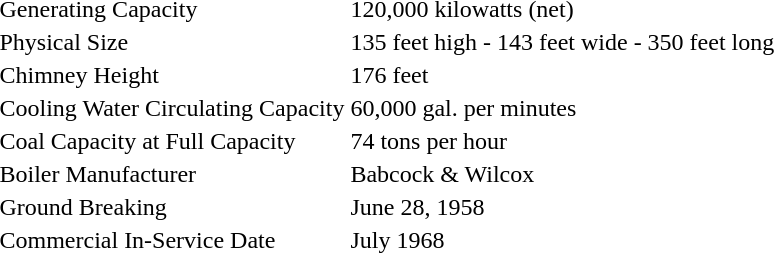<table>
<tr>
<td>Generating Capacity</td>
<td>120,000 kilowatts (net)</td>
</tr>
<tr>
<td>Physical Size</td>
<td>135 feet high - 143 feet wide - 350 feet long</td>
</tr>
<tr>
<td>Chimney Height</td>
<td>176 feet</td>
</tr>
<tr>
<td>Cooling Water Circulating Capacity</td>
<td>60,000 gal. per minutes</td>
</tr>
<tr>
<td>Coal Capacity at Full Capacity</td>
<td>74 tons per hour</td>
</tr>
<tr>
<td>Boiler Manufacturer</td>
<td>Babcock & Wilcox</td>
</tr>
<tr>
<td>Ground Breaking</td>
<td>June 28, 1958</td>
</tr>
<tr>
<td>Commercial In-Service Date</td>
<td>July 1968</td>
</tr>
</table>
